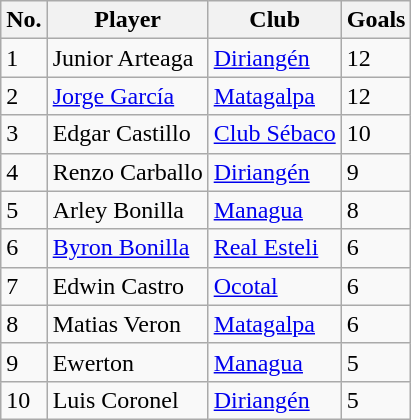<table class="wikitable">
<tr>
<th>No.</th>
<th>Player</th>
<th>Club</th>
<th>Goals</th>
</tr>
<tr>
<td>1</td>
<td> Junior Arteaga</td>
<td><a href='#'>Diriangén</a></td>
<td>12</td>
</tr>
<tr>
<td>2</td>
<td> <a href='#'>Jorge García</a></td>
<td><a href='#'>Matagalpa</a></td>
<td>12</td>
</tr>
<tr>
<td>3</td>
<td> Edgar Castillo</td>
<td><a href='#'>Club Sébaco</a></td>
<td>10</td>
</tr>
<tr>
<td>4</td>
<td> Renzo Carballo</td>
<td><a href='#'>Diriangén</a></td>
<td>9</td>
</tr>
<tr>
<td>5</td>
<td> Arley Bonilla</td>
<td><a href='#'>Managua</a></td>
<td>8</td>
</tr>
<tr>
<td>6</td>
<td> <a href='#'>Byron Bonilla</a></td>
<td><a href='#'>Real Esteli</a></td>
<td>6</td>
</tr>
<tr>
<td>7</td>
<td> Edwin Castro</td>
<td><a href='#'>Ocotal</a></td>
<td>6</td>
</tr>
<tr>
<td>8</td>
<td> Matias Veron</td>
<td><a href='#'>Matagalpa</a></td>
<td>6</td>
</tr>
<tr>
<td>9</td>
<td> Ewerton</td>
<td><a href='#'>Managua</a></td>
<td>5</td>
</tr>
<tr>
<td>10</td>
<td> Luis Coronel</td>
<td><a href='#'>Diriangén</a></td>
<td>5</td>
</tr>
</table>
